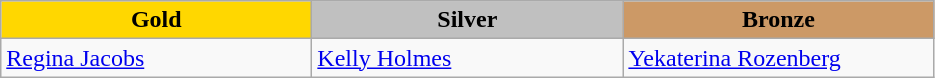<table class="wikitable" style="text-align:left">
<tr align="center">
<td width=200 bgcolor=gold><strong>Gold</strong></td>
<td width=200 bgcolor=silver><strong>Silver</strong></td>
<td width=200 bgcolor=CC9966><strong>Bronze</strong></td>
</tr>
<tr>
<td><a href='#'>Regina Jacobs</a><br><em></em></td>
<td><a href='#'>Kelly Holmes</a><br><em></em></td>
<td><a href='#'>Yekaterina Rozenberg</a><br><em></em></td>
</tr>
</table>
